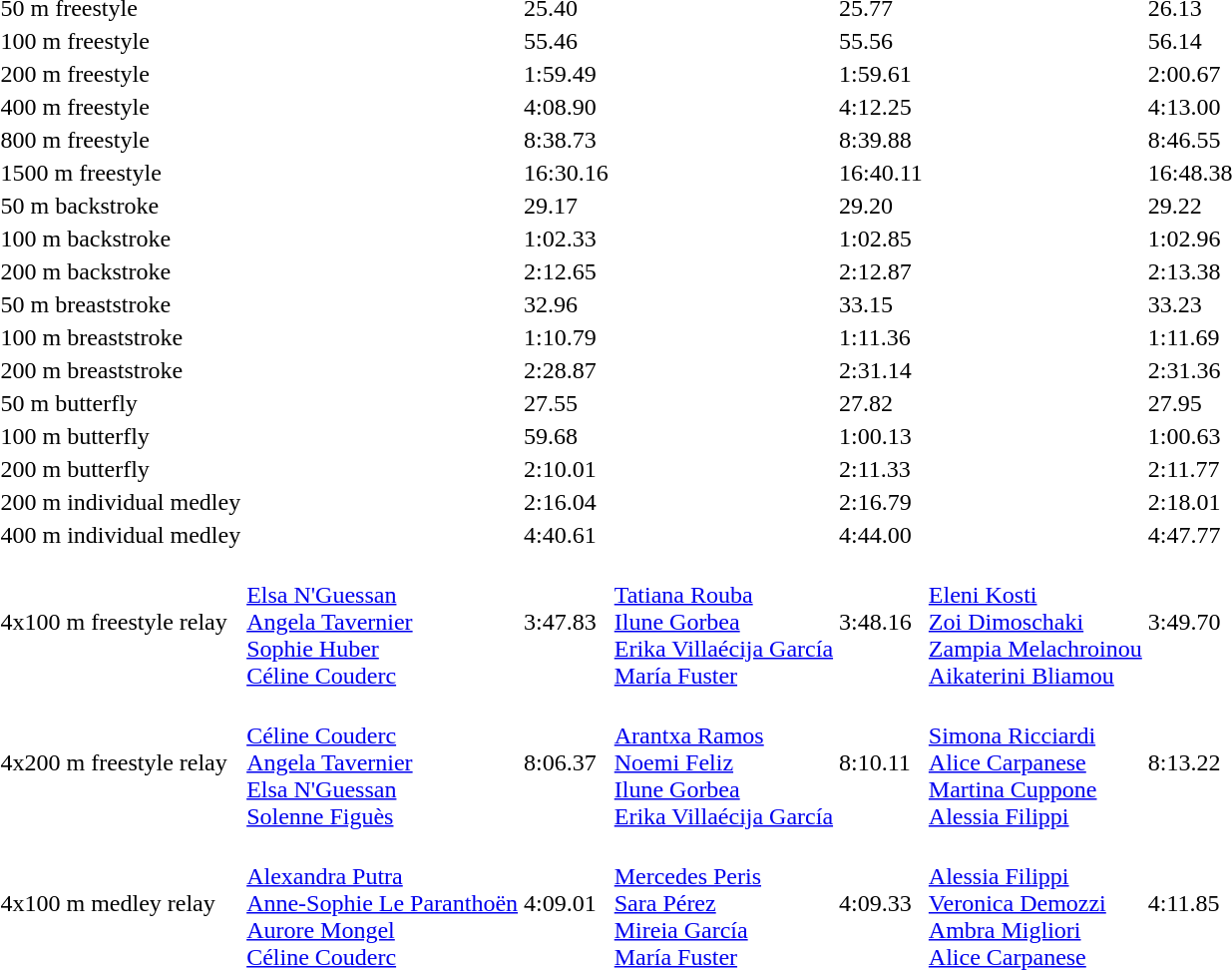<table>
<tr>
<td>50 m freestyle</td>
<td></td>
<td>25.40</td>
<td></td>
<td>25.77</td>
<td></td>
<td>26.13</td>
</tr>
<tr>
<td>100 m freestyle</td>
<td></td>
<td>55.46</td>
<td></td>
<td>55.56</td>
<td></td>
<td>56.14</td>
</tr>
<tr>
<td>200 m freestyle</td>
<td></td>
<td>1:59.49</td>
<td></td>
<td>1:59.61</td>
<td></td>
<td>2:00.67</td>
</tr>
<tr>
<td>400 m freestyle</td>
<td></td>
<td>4:08.90</td>
<td></td>
<td>4:12.25</td>
<td></td>
<td>4:13.00</td>
</tr>
<tr>
<td>800 m freestyle</td>
<td></td>
<td>8:38.73</td>
<td></td>
<td>8:39.88</td>
<td></td>
<td>8:46.55</td>
</tr>
<tr>
<td>1500 m freestyle</td>
<td></td>
<td>16:30.16</td>
<td></td>
<td>16:40.11</td>
<td></td>
<td>16:48.38</td>
</tr>
<tr>
<td>50 m backstroke</td>
<td></td>
<td>29.17</td>
<td></td>
<td>29.20</td>
<td></td>
<td>29.22</td>
</tr>
<tr>
<td>100 m backstroke</td>
<td></td>
<td>1:02.33</td>
<td></td>
<td>1:02.85</td>
<td></td>
<td>1:02.96</td>
</tr>
<tr>
<td>200 m backstroke</td>
<td></td>
<td>2:12.65</td>
<td></td>
<td>2:12.87</td>
<td></td>
<td>2:13.38</td>
</tr>
<tr>
<td>50 m breaststroke</td>
<td></td>
<td>32.96</td>
<td></td>
<td>33.15</td>
<td></td>
<td>33.23</td>
</tr>
<tr>
<td>100 m breaststroke</td>
<td></td>
<td>1:10.79</td>
<td></td>
<td>1:11.36</td>
<td></td>
<td>1:11.69</td>
</tr>
<tr>
<td>200 m breaststroke</td>
<td></td>
<td>2:28.87</td>
<td></td>
<td>2:31.14</td>
<td></td>
<td>2:31.36</td>
</tr>
<tr>
<td>50 m butterfly</td>
<td></td>
<td>27.55</td>
<td></td>
<td>27.82</td>
<td></td>
<td>27.95</td>
</tr>
<tr>
<td>100 m butterfly</td>
<td></td>
<td>59.68</td>
<td></td>
<td>1:00.13</td>
<td></td>
<td>1:00.63</td>
</tr>
<tr>
<td>200 m butterfly</td>
<td></td>
<td>2:10.01</td>
<td></td>
<td>2:11.33</td>
<td></td>
<td>2:11.77</td>
</tr>
<tr>
<td>200 m individual medley</td>
<td></td>
<td>2:16.04</td>
<td></td>
<td>2:16.79</td>
<td></td>
<td>2:18.01</td>
</tr>
<tr>
<td>400 m individual medley</td>
<td></td>
<td>4:40.61</td>
<td></td>
<td>4:44.00</td>
<td></td>
<td>4:47.77</td>
</tr>
<tr>
<td>4x100 m freestyle relay</td>
<td> <br><a href='#'>Elsa N'Guessan</a> <br><a href='#'>Angela Tavernier</a> <br> <a href='#'>Sophie Huber</a> <br> <a href='#'>Céline Couderc</a></td>
<td>3:47.83</td>
<td><br><a href='#'>Tatiana Rouba</a><br><a href='#'>Ilune Gorbea</a><br><a href='#'>Erika Villaécija García</a><br><a href='#'>María Fuster</a></td>
<td>3:48.16</td>
<td><br><a href='#'>Eleni Kosti</a><br><a href='#'>Zoi Dimoschaki</a><br><a href='#'>Zampia Melachroinou</a><br><a href='#'>Aikaterini Bliamou</a></td>
<td>3:49.70</td>
</tr>
<tr>
<td>4x200 m freestyle relay</td>
<td><br><a href='#'>Céline Couderc</a><br><a href='#'>Angela Tavernier</a><br><a href='#'>Elsa N'Guessan</a><br><a href='#'>Solenne Figuès</a></td>
<td>8:06.37</td>
<td><br><a href='#'>Arantxa Ramos</a><br><a href='#'>Noemi Feliz</a><br><a href='#'>Ilune Gorbea</a><br><a href='#'>Erika Villaécija García</a></td>
<td>8:10.11</td>
<td><br><a href='#'>Simona Ricciardi</a><br><a href='#'>Alice Carpanese</a><br><a href='#'>Martina Cuppone</a><br><a href='#'>Alessia Filippi</a></td>
<td>8:13.22</td>
</tr>
<tr>
<td>4x100 m medley relay</td>
<td><br><a href='#'>Alexandra Putra</a><br><a href='#'>Anne-Sophie Le Paranthoën</a><br><a href='#'>Aurore Mongel</a><br><a href='#'>Céline Couderc</a></td>
<td>4:09.01</td>
<td><br><a href='#'>Mercedes Peris</a><br><a href='#'>Sara Pérez</a><br><a href='#'>Mireia García</a><br><a href='#'>María Fuster</a></td>
<td>4:09.33</td>
<td><br><a href='#'>Alessia Filippi</a><br><a href='#'>Veronica Demozzi</a><br><a href='#'>Ambra Migliori</a><br><a href='#'>Alice Carpanese</a></td>
<td>4:11.85</td>
</tr>
</table>
